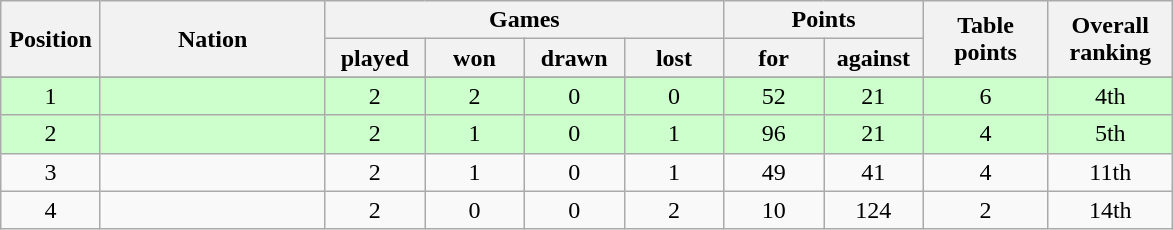<table class="wikitable" style="text-align: center;">
<tr>
<th rowspan="2" width="8%">Position</th>
<th rowspan="2" width="18%">Nation</th>
<th colspan="4" width="32%">Games</th>
<th colspan="2" width="16%">Points</th>
<th rowspan="2" width="10%">Table<br>points</th>
<th rowspan="2" width="10%">Overall<br>ranking</th>
</tr>
<tr>
<th width="8%">played</th>
<th width="8%">won</th>
<th width="8%">drawn</th>
<th width="8%">lost</th>
<th width="8%">for</th>
<th width="8%">against</th>
</tr>
<tr>
</tr>
<tr align="center" bgcolor="#ccffcc">
<td>1</td>
<td align="left"></td>
<td>2</td>
<td>2</td>
<td>0</td>
<td>0</td>
<td>52</td>
<td>21</td>
<td>6</td>
<td>4th</td>
</tr>
<tr bgcolor="#ccffcc">
<td>2</td>
<td align="left"></td>
<td>2</td>
<td>1</td>
<td>0</td>
<td>1</td>
<td>96</td>
<td>21</td>
<td>4</td>
<td>5th</td>
</tr>
<tr>
<td>3</td>
<td align="left"></td>
<td>2</td>
<td>1</td>
<td>0</td>
<td>1</td>
<td>49</td>
<td>41</td>
<td>4</td>
<td>11th</td>
</tr>
<tr>
<td>4</td>
<td align="left"></td>
<td>2</td>
<td>0</td>
<td>0</td>
<td>2</td>
<td>10</td>
<td>124</td>
<td>2</td>
<td>14th</td>
</tr>
</table>
